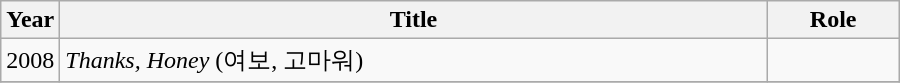<table class="wikitable" style="width:600px">
<tr>
<th width=10>Year</th>
<th>Title</th>
<th>Role</th>
</tr>
<tr>
<td>2008</td>
<td><em>Thanks, Honey</em> (여보, 고마워)</td>
<td></td>
</tr>
<tr>
</tr>
</table>
